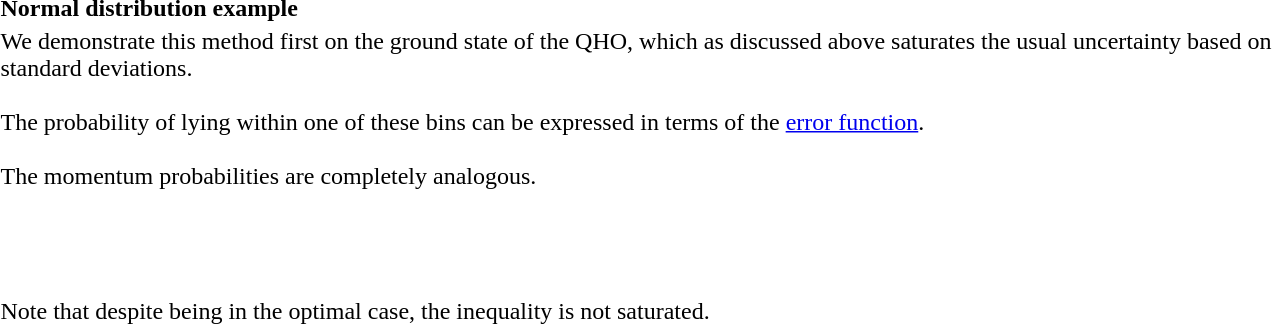<table class="toccolours collapsible collapsed" width="70%" style="text-align:left">
<tr>
<th>Normal distribution example</th>
</tr>
<tr>
<td>We demonstrate this method first on the ground state of the QHO, which as discussed above saturates the usual uncertainty based on standard deviations.<br><br>The probability of lying within one of these bins can be expressed in terms of the <a href='#'>error function</a>.<br><br>The momentum probabilities are completely analogous.<br><br><br><br><br>Note that despite being in the optimal case, the inequality is not saturated.</td>
</tr>
</table>
